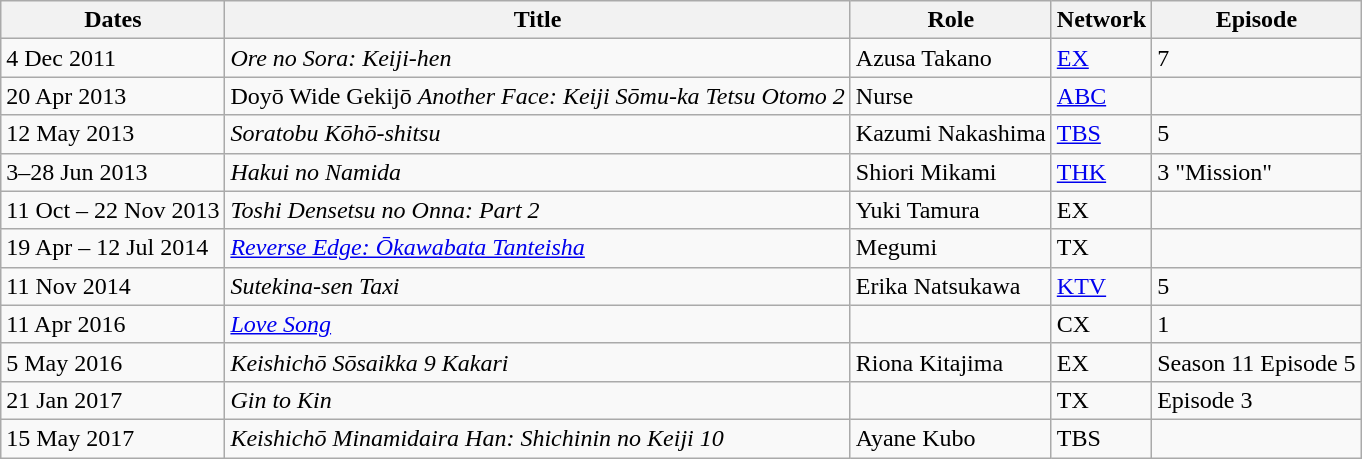<table class="wikitable">
<tr>
<th>Dates</th>
<th>Title</th>
<th>Role</th>
<th>Network</th>
<th>Episode</th>
</tr>
<tr>
<td>4 Dec 2011</td>
<td><em>Ore no Sora: Keiji-hen</em></td>
<td>Azusa Takano</td>
<td><a href='#'>EX</a></td>
<td>7</td>
</tr>
<tr>
<td>20 Apr 2013</td>
<td>Doyō Wide Gekijō <em>Another Face: Keiji Sōmu-ka Tetsu Otomo 2</em></td>
<td>Nurse</td>
<td><a href='#'>ABC</a></td>
<td></td>
</tr>
<tr>
<td>12 May 2013</td>
<td><em>Soratobu Kōhō-shitsu</em></td>
<td>Kazumi Nakashima</td>
<td><a href='#'>TBS</a></td>
<td>5</td>
</tr>
<tr>
<td>3–28 Jun 2013</td>
<td><em>Hakui no Namida</em></td>
<td>Shiori Mikami</td>
<td><a href='#'>THK</a></td>
<td>3 "Mission"</td>
</tr>
<tr>
<td>11 Oct – 22 Nov 2013</td>
<td><em>Toshi Densetsu no Onna: Part 2</em></td>
<td>Yuki Tamura</td>
<td>EX</td>
<td></td>
</tr>
<tr>
<td>19 Apr – 12 Jul 2014</td>
<td><em><a href='#'>Reverse Edge: Ōkawabata Tanteisha</a></em></td>
<td>Megumi</td>
<td>TX</td>
<td></td>
</tr>
<tr>
<td>11 Nov 2014</td>
<td><em>Sutekina-sen Taxi</em></td>
<td>Erika Natsukawa</td>
<td><a href='#'>KTV</a></td>
<td>5</td>
</tr>
<tr>
<td>11 Apr 2016</td>
<td><em><a href='#'>Love Song</a></em></td>
<td></td>
<td>CX</td>
<td>1</td>
</tr>
<tr>
<td>5 May 2016</td>
<td><em>Keishichō Sōsaikka 9 Kakari</em></td>
<td>Riona Kitajima</td>
<td>EX</td>
<td>Season 11 Episode 5</td>
</tr>
<tr>
<td>21 Jan 2017</td>
<td><em>Gin to Kin</em></td>
<td></td>
<td>TX</td>
<td>Episode 3</td>
</tr>
<tr>
<td>15 May 2017</td>
<td><em>Keishichō Minamidaira Han: Shichinin no Keiji 10</em></td>
<td>Ayane Kubo</td>
<td>TBS</td>
<td></td>
</tr>
</table>
